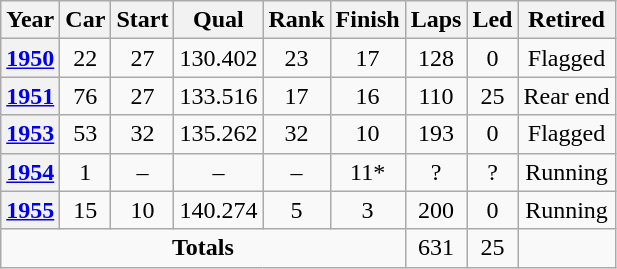<table class="wikitable" style="text-align:center">
<tr>
<th>Year</th>
<th>Car</th>
<th>Start</th>
<th>Qual</th>
<th>Rank</th>
<th>Finish</th>
<th>Laps</th>
<th>Led</th>
<th>Retired</th>
</tr>
<tr>
<th><a href='#'>1950</a></th>
<td>22</td>
<td>27</td>
<td>130.402</td>
<td>23</td>
<td>17</td>
<td>128</td>
<td>0</td>
<td>Flagged</td>
</tr>
<tr>
<th><a href='#'>1951</a></th>
<td>76</td>
<td>27</td>
<td>133.516</td>
<td>17</td>
<td>16</td>
<td>110</td>
<td>25</td>
<td>Rear end</td>
</tr>
<tr>
<th><a href='#'>1953</a></th>
<td>53</td>
<td>32</td>
<td>135.262</td>
<td>32</td>
<td>10</td>
<td>193</td>
<td>0</td>
<td>Flagged</td>
</tr>
<tr>
<th><a href='#'>1954</a></th>
<td>1</td>
<td>–</td>
<td>–</td>
<td>–</td>
<td>11*</td>
<td>?</td>
<td>?</td>
<td>Running</td>
</tr>
<tr>
<th><a href='#'>1955</a></th>
<td>15</td>
<td>10</td>
<td>140.274</td>
<td>5</td>
<td>3</td>
<td>200</td>
<td>0</td>
<td>Running</td>
</tr>
<tr>
<td colspan=6><strong>Totals</strong></td>
<td>631</td>
<td>25</td>
<td></td>
</tr>
</table>
